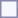<table style="border:1px solid #8888aa; background-color:#f7f8ff; padding:5px; font-size:95%; margin: 0px 12px 12px 0px;">
</table>
